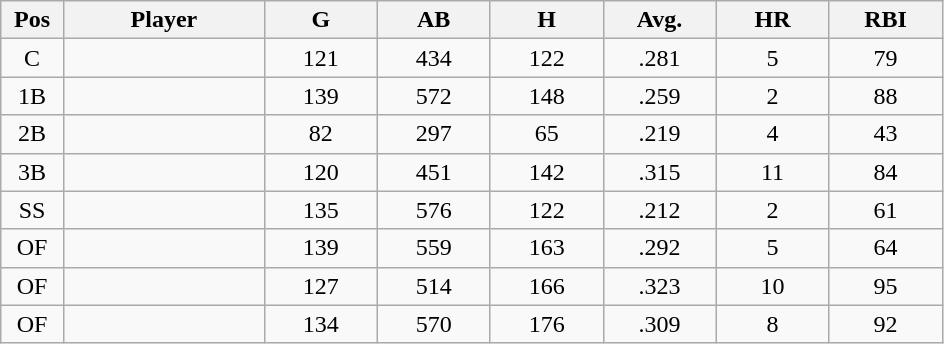<table class="wikitable sortable">
<tr>
<th bgcolor="#DDDDFF" width="5%">Pos</th>
<th bgcolor="#DDDDFF" width="16%">Player</th>
<th bgcolor="#DDDDFF" width="9%">G</th>
<th bgcolor="#DDDDFF" width="9%">AB</th>
<th bgcolor="#DDDDFF" width="9%">H</th>
<th bgcolor="#DDDDFF" width="9%">Avg.</th>
<th bgcolor="#DDDDFF" width="9%">HR</th>
<th bgcolor="#DDDDFF" width="9%">RBI</th>
</tr>
<tr align="center">
<td>C</td>
<td></td>
<td>121</td>
<td>434</td>
<td>122</td>
<td>.281</td>
<td>5</td>
<td>79</td>
</tr>
<tr align="center">
<td>1B</td>
<td></td>
<td>139</td>
<td>572</td>
<td>148</td>
<td>.259</td>
<td>2</td>
<td>88</td>
</tr>
<tr align="center">
<td>2B</td>
<td></td>
<td>82</td>
<td>297</td>
<td>65</td>
<td>.219</td>
<td>4</td>
<td>43</td>
</tr>
<tr align="center">
<td>3B</td>
<td></td>
<td>120</td>
<td>451</td>
<td>142</td>
<td>.315</td>
<td>11</td>
<td>84</td>
</tr>
<tr align="center">
<td>SS</td>
<td></td>
<td>135</td>
<td>576</td>
<td>122</td>
<td>.212</td>
<td>2</td>
<td>61</td>
</tr>
<tr align="center">
<td>OF</td>
<td></td>
<td>139</td>
<td>559</td>
<td>163</td>
<td>.292</td>
<td>5</td>
<td>64</td>
</tr>
<tr align="center">
<td>OF</td>
<td></td>
<td>127</td>
<td>514</td>
<td>166</td>
<td>.323</td>
<td>10</td>
<td>95</td>
</tr>
<tr align="center">
<td>OF</td>
<td></td>
<td>134</td>
<td>570</td>
<td>176</td>
<td>.309</td>
<td>8</td>
<td>92</td>
</tr>
</table>
